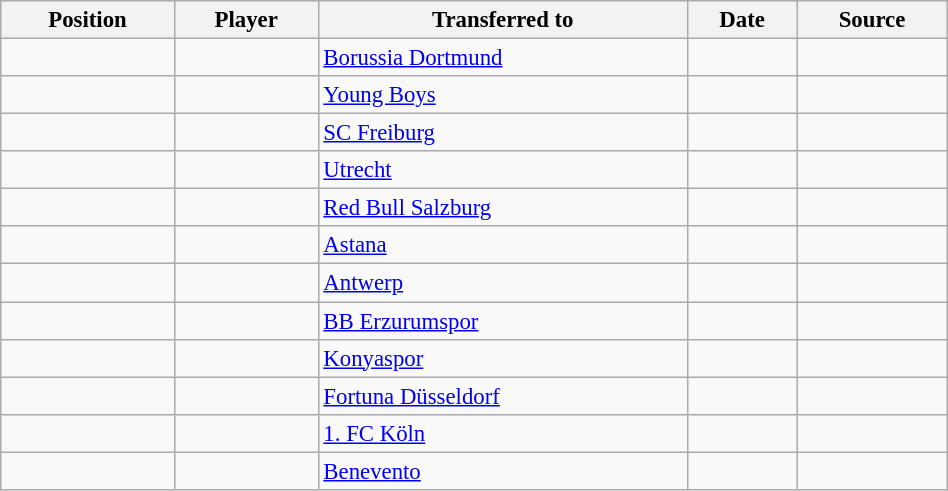<table class="wikitable sortable" style="width:50%; text-align:center; font-size:95%; text-align:left;">
<tr>
<th>Position</th>
<th>Player</th>
<th>Transferred to</th>
<th>Date</th>
<th>Source</th>
</tr>
<tr>
<td></td>
<td></td>
<td> <a href='#'>Borussia Dortmund</a></td>
<td></td>
<td></td>
</tr>
<tr>
<td></td>
<td></td>
<td> <a href='#'>Young Boys</a></td>
<td></td>
<td></td>
</tr>
<tr>
<td></td>
<td></td>
<td> <a href='#'>SC Freiburg</a></td>
<td></td>
<td></td>
</tr>
<tr>
<td></td>
<td></td>
<td> <a href='#'>Utrecht</a></td>
<td></td>
<td></td>
</tr>
<tr>
<td></td>
<td></td>
<td> <a href='#'>Red Bull Salzburg</a></td>
<td></td>
<td></td>
</tr>
<tr>
<td></td>
<td></td>
<td> <a href='#'>Astana</a></td>
<td></td>
<td></td>
</tr>
<tr>
<td></td>
<td></td>
<td> <a href='#'>Antwerp</a></td>
<td></td>
<td></td>
</tr>
<tr>
<td></td>
<td></td>
<td> <a href='#'>BB Erzurumspor</a></td>
<td></td>
<td></td>
</tr>
<tr>
<td></td>
<td></td>
<td> <a href='#'>Konyaspor</a></td>
<td></td>
<td></td>
</tr>
<tr>
<td></td>
<td></td>
<td> <a href='#'>Fortuna Düsseldorf</a></td>
<td></td>
<td></td>
</tr>
<tr>
<td></td>
<td></td>
<td> <a href='#'>1. FC Köln</a></td>
<td></td>
<td></td>
</tr>
<tr>
<td></td>
<td></td>
<td> <a href='#'>Benevento</a></td>
<td></td>
<td></td>
</tr>
</table>
